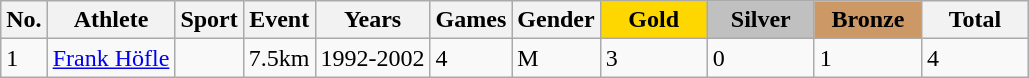<table class="wikitable sortable">
<tr>
<th>No.</th>
<th>Athlete</th>
<th>Sport</th>
<th>Event</th>
<th>Years</th>
<th>Games</th>
<th>Gender</th>
<th style="background:gold; width:4.0em; font-weight:bold;">Gold</th>
<th style="background:silver; width:4.0em; font-weight:bold;">Silver</th>
<th style="background:#c96; width:4.0em; font-weight:bold;">Bronze</th>
<th style="width:4.0em;">Total</th>
</tr>
<tr>
<td>1</td>
<td><a href='#'>Frank Höfle</a></td>
<td></td>
<td>7.5km</td>
<td>1992-2002</td>
<td>4</td>
<td>M</td>
<td>3</td>
<td>0</td>
<td>1</td>
<td>4</td>
</tr>
</table>
